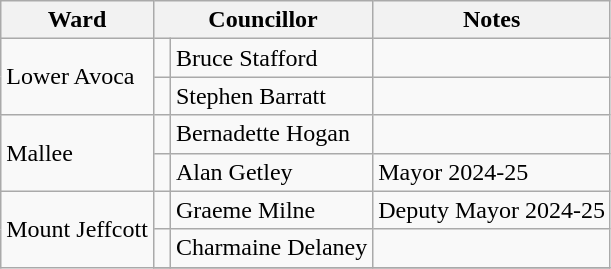<table class="wikitable">
<tr>
<th>Ward</th>
<th colspan="2">Councillor</th>
<th>Notes</th>
</tr>
<tr>
<td rowspan="2">Lower Avoca</td>
<td> </td>
<td>Bruce Stafford</td>
<td></td>
</tr>
<tr>
<td> </td>
<td>Stephen Barratt</td>
<td></td>
</tr>
<tr>
<td rowspan="2">Mallee</td>
<td> </td>
<td>Bernadette Hogan</td>
<td></td>
</tr>
<tr>
<td> </td>
<td>Alan Getley</td>
<td>Mayor 2024-25</td>
</tr>
<tr>
<td rowspan="3">Mount Jeffcott</td>
<td> </td>
<td>Graeme Milne</td>
<td>Deputy Mayor 2024-25</td>
</tr>
<tr>
<td> </td>
<td>Charmaine Delaney</td>
<td></td>
</tr>
<tr>
</tr>
</table>
